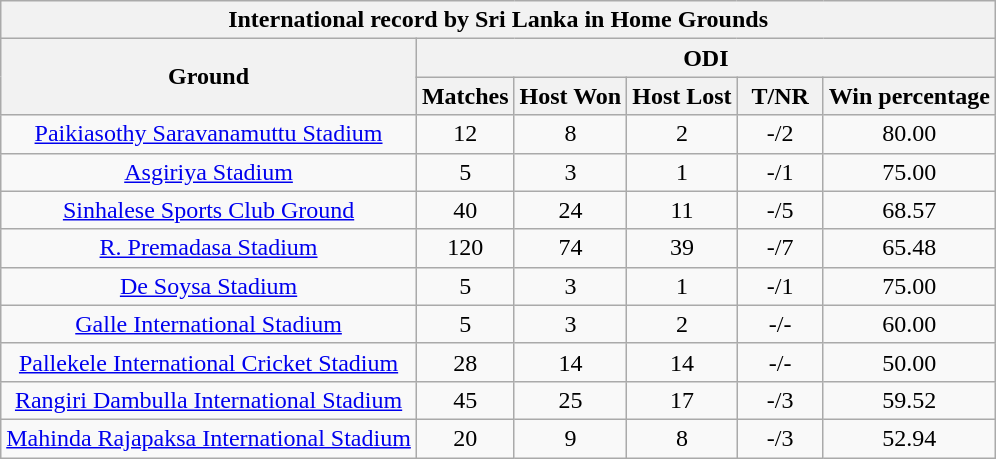<table class="wikitable sortable" style="text-align:center; white-space:nowrap">
<tr>
<th colspan=10>International record by Sri Lanka in Home Grounds</th>
</tr>
<tr>
<th rowspan=2>Ground</th>
<th colspan=5 class="unsortable">ODI</th>
</tr>
<tr>
<th width=50 class="unsortable">Matches</th>
<th width=50 class="unsortable">Host Won</th>
<th width=50 class="unsortable">Host Lost</th>
<th width=50 class="unsortable">T/NR</th>
<th width=50 class="unsortable">Win percentage</th>
</tr>
<tr>
<td><a href='#'>Paikiasothy Saravanamuttu Stadium</a></td>
<td>12</td>
<td>8</td>
<td>2</td>
<td>-/2</td>
<td>80.00</td>
</tr>
<tr>
<td><a href='#'>Asgiriya Stadium</a></td>
<td>5</td>
<td>3</td>
<td>1</td>
<td>-/1</td>
<td>75.00</td>
</tr>
<tr>
<td><a href='#'>Sinhalese Sports Club Ground</a></td>
<td>40</td>
<td>24</td>
<td>11</td>
<td>-/5</td>
<td>68.57</td>
</tr>
<tr>
<td><a href='#'>R. Premadasa Stadium</a></td>
<td>120</td>
<td>74</td>
<td>39</td>
<td>-/7</td>
<td>65.48</td>
</tr>
<tr>
<td><a href='#'>De Soysa Stadium</a></td>
<td>5</td>
<td>3</td>
<td>1</td>
<td>-/1</td>
<td>75.00</td>
</tr>
<tr>
<td><a href='#'>Galle International Stadium</a></td>
<td>5</td>
<td>3</td>
<td>2</td>
<td>-/-</td>
<td>60.00</td>
</tr>
<tr>
<td><a href='#'>Pallekele International Cricket Stadium</a></td>
<td>28</td>
<td>14</td>
<td>14</td>
<td>-/-</td>
<td>50.00</td>
</tr>
<tr>
<td><a href='#'>Rangiri Dambulla International Stadium</a></td>
<td>45</td>
<td>25</td>
<td>17</td>
<td>-/3</td>
<td>59.52</td>
</tr>
<tr>
<td><a href='#'>Mahinda Rajapaksa International Stadium</a></td>
<td>20</td>
<td>9</td>
<td>8</td>
<td>-/3</td>
<td>52.94</td>
</tr>
</table>
